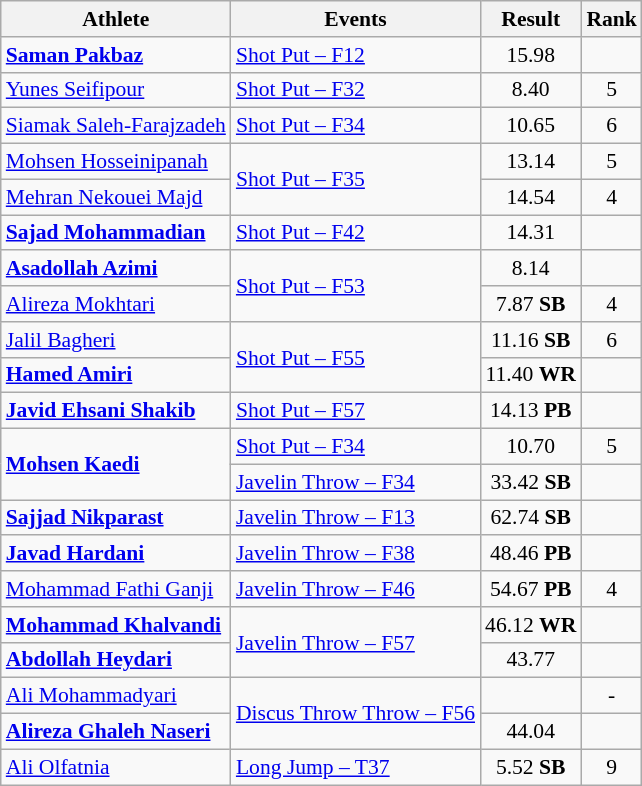<table class="wikitable" style="font-size:90%">
<tr>
<th>Athlete</th>
<th>Events</th>
<th>Result</th>
<th>Rank</th>
</tr>
<tr>
<td><strong><a href='#'>Saman Pakbaz</a></strong></td>
<td><a href='#'>Shot Put – F12</a></td>
<td align="center">15.98</td>
<td align="center"><strong></strong></td>
</tr>
<tr>
<td><a href='#'>Yunes Seifipour</a></td>
<td><a href='#'>Shot Put – F32</a></td>
<td align="center">8.40</td>
<td align="center">5</td>
</tr>
<tr>
<td><a href='#'>Siamak Saleh-Farajzadeh</a></td>
<td><a href='#'>Shot Put – F34</a></td>
<td align="center">10.65</td>
<td align="center">6</td>
</tr>
<tr>
<td><a href='#'>Mohsen Hosseinipanah</a></td>
<td rowspan="2"><a href='#'>Shot Put – F35</a></td>
<td align="center">13.14</td>
<td align="center">5</td>
</tr>
<tr>
<td><a href='#'>Mehran Nekouei Majd</a></td>
<td align="center">14.54</td>
<td align="center">4</td>
</tr>
<tr>
<td><strong><a href='#'>Sajad Mohammadian</a></strong></td>
<td><a href='#'>Shot Put – F42</a></td>
<td align="center">14.31</td>
<td align="center"><strong></strong></td>
</tr>
<tr>
<td><strong><a href='#'>Asadollah Azimi</a></strong></td>
<td rowspan="2"><a href='#'>Shot Put – F53</a></td>
<td align="center">8.14</td>
<td align="center"><strong></strong></td>
</tr>
<tr>
<td><a href='#'>Alireza Mokhtari</a></td>
<td align="center">7.87 <strong>SB</strong></td>
<td align="center">4</td>
</tr>
<tr>
<td><a href='#'>Jalil Bagheri</a></td>
<td rowspan="2"><a href='#'>Shot Put – F55</a></td>
<td align="center">11.16 <strong>SB</strong></td>
<td align="center">6</td>
</tr>
<tr>
<td><strong><a href='#'>Hamed Amiri</a></strong></td>
<td align="center">11.40 <strong>WR</strong></td>
<td align="center"><strong></strong></td>
</tr>
<tr>
<td><strong><a href='#'>Javid Ehsani Shakib</a></strong></td>
<td><a href='#'>Shot Put – F57</a></td>
<td align="center">14.13 <strong>PB</strong></td>
<td align="center"><strong></strong></td>
</tr>
<tr>
<td rowspan="2"><strong><a href='#'>Mohsen Kaedi</a></strong></td>
<td><a href='#'>Shot Put – F34</a></td>
<td align="center">10.70</td>
<td align="center">5</td>
</tr>
<tr>
<td><a href='#'>Javelin Throw – F34</a></td>
<td align="center">33.42 <strong>SB</strong></td>
<td align="center"><strong></strong></td>
</tr>
<tr>
<td><strong><a href='#'>Sajjad Nikparast</a></strong></td>
<td><a href='#'>Javelin Throw – F13</a></td>
<td align="center">62.74 <strong>SB</strong></td>
<td align="center"><strong></strong></td>
</tr>
<tr>
<td><strong><a href='#'>Javad Hardani</a></strong></td>
<td><a href='#'>Javelin Throw – F38</a></td>
<td align="center">48.46 <strong>PB</strong></td>
<td align="center"><strong></strong></td>
</tr>
<tr>
<td><a href='#'>Mohammad Fathi Ganji</a></td>
<td><a href='#'>Javelin Throw – F46</a></td>
<td align="center">54.67 <strong>PB</strong></td>
<td align="center">4</td>
</tr>
<tr>
<td><strong><a href='#'>Mohammad Khalvandi</a></strong></td>
<td rowspan="2"><a href='#'>Javelin Throw – F57</a></td>
<td align="center">46.12 <strong>WR</strong></td>
<td align="center"><strong></strong></td>
</tr>
<tr>
<td><strong><a href='#'>Abdollah Heydari</a></strong></td>
<td align="center">43.77</td>
<td align="center"><strong></strong></td>
</tr>
<tr>
<td><a href='#'>Ali Mohammadyari</a></td>
<td rowspan="2"><a href='#'>Discus Throw Throw – F56</a></td>
<td align="center"></td>
<td align="center">-</td>
</tr>
<tr>
<td><strong><a href='#'>Alireza Ghaleh Naseri</a></strong></td>
<td align="center">44.04</td>
<td align="center"><strong></strong></td>
</tr>
<tr>
<td><a href='#'>Ali Olfatnia</a></td>
<td><a href='#'>Long Jump – T37</a></td>
<td align="center">5.52 <strong>SB</strong></td>
<td align="center">9</td>
</tr>
</table>
